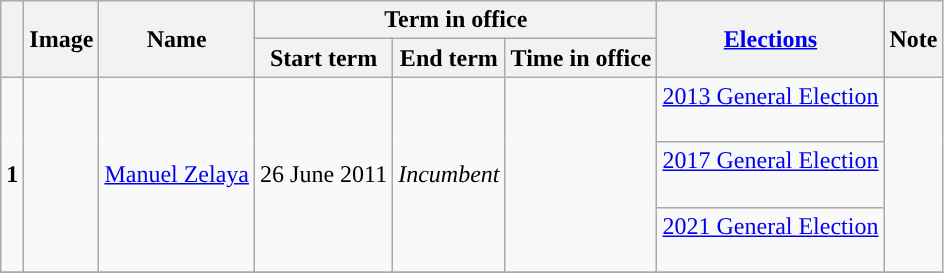<table class="wikitable" style="text-align:center">
<tr>
<th rowspan="2"></th>
<th rowspan="2">Image</th>
<th rowspan="2">Name<br></th>
<th colspan="3">Term in office</th>
<th rowspan="2"><a href='#'>Elections</a></th>
<th rowspan="2">Note</th>
</tr>
<tr>
<th>Start term</th>
<th>End term</th>
<th>Time in office</th>
</tr>
<tr>
<td rowspan="3" style="background:"><strong>1</strong></td>
<td rowspan="3"></td>
<td rowspan="3"><a href='#'>Manuel Zelaya</a><br></td>
<td rowspan="3">26 June 2011</td>
<td rowspan="3"><em>Incumbent</em></td>
<td rowspan="3"></td>
<td><a href='#'>2013 General Election</a><br><br></td>
<td rowspan="3"></td>
</tr>
<tr>
<td><a href='#'>2017 General Election</a><br><br></td>
</tr>
<tr>
<td><a href='#'>2021 General Election</a><br><br></td>
</tr>
<tr>
</tr>
</table>
